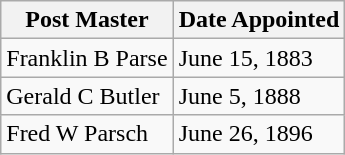<table class="wikitable">
<tr>
<th>Post Master</th>
<th>Date Appointed</th>
</tr>
<tr>
<td>Franklin B Parse</td>
<td>June 15, 1883</td>
</tr>
<tr>
<td>Gerald C Butler</td>
<td>June 5, 1888</td>
</tr>
<tr>
<td>Fred W Parsch</td>
<td>June 26, 1896</td>
</tr>
</table>
